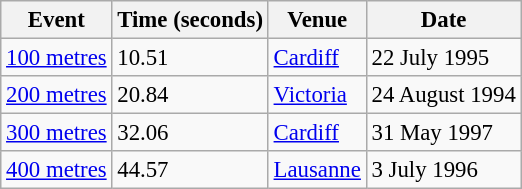<table class="wikitable" style="border-collapse: collapse; font-size: 95%;">
<tr>
<th>Event</th>
<th>Time (seconds)</th>
<th>Venue</th>
<th>Date</th>
</tr>
<tr>
<td><a href='#'>100 metres</a></td>
<td>10.51</td>
<td><a href='#'>Cardiff</a></td>
<td>22 July 1995</td>
</tr>
<tr>
<td><a href='#'>200 metres</a></td>
<td>20.84</td>
<td><a href='#'>Victoria</a></td>
<td>24 August 1994</td>
</tr>
<tr>
<td><a href='#'>300 metres</a></td>
<td>32.06</td>
<td><a href='#'>Cardiff</a></td>
<td>31 May 1997</td>
</tr>
<tr>
<td><a href='#'>400 metres</a></td>
<td>44.57</td>
<td><a href='#'>Lausanne</a></td>
<td>3 July 1996</td>
</tr>
</table>
